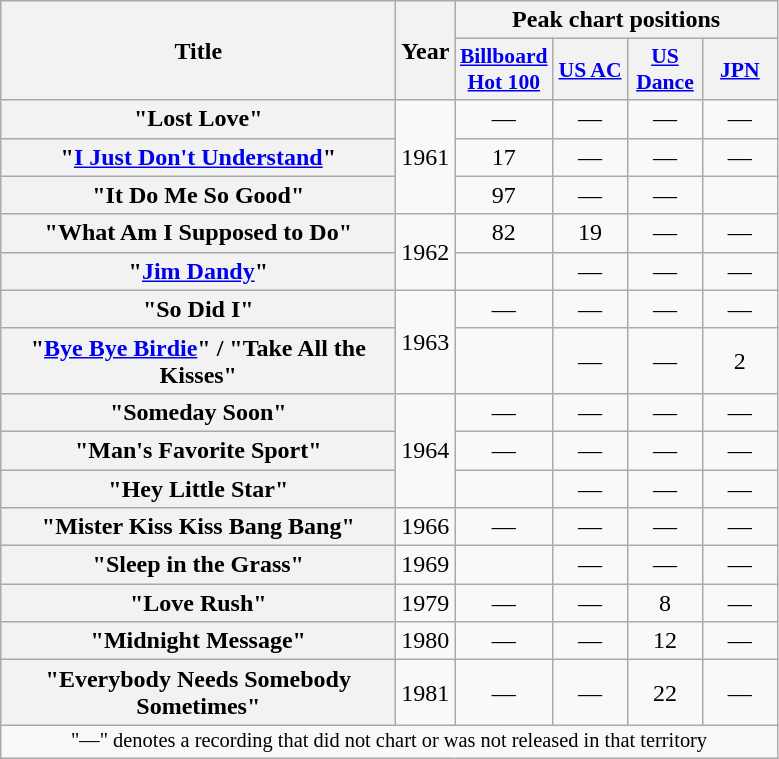<table class="wikitable plainrowheaders" style="text-align:center;">
<tr>
<th scope="col" rowspan="2" style="width:16em;">Title</th>
<th scope="col" rowspan="2">Year</th>
<th scope="col" colspan="4">Peak chart positions</th>
</tr>
<tr>
<th scope="col" style="width:3em;font-size:90%;"><a href='#'>Billboard Hot 100</a><br></th>
<th scope="col" style="width:3em;font-size:90%;"><a href='#'>US AC</a><br></th>
<th scope="col" style="width:3em;font-size:90%;"><a href='#'>US Dance</a><br></th>
<th scope="col" style="width:3em;font-size:90%;"><a href='#'>JPN</a><br></th>
</tr>
<tr>
<th scope="row">"Lost Love"</th>
<td rowspan="3">1961</td>
<td>—</td>
<td>—</td>
<td>—</td>
<td>—</td>
</tr>
<tr>
<th scope="row">"<a href='#'>I Just Don't Understand</a>"</th>
<td>17</td>
<td>—</td>
<td>—</td>
<td>—</td>
</tr>
<tr>
<th scope="row">"It Do Me So Good"</th>
<td>97</td>
<td>—</td>
<td>—</td>
<td —></td>
</tr>
<tr>
<th scope="row">"What Am I Supposed to Do"</th>
<td rowspan="2">1962</td>
<td>82</td>
<td>19</td>
<td>—</td>
<td>—</td>
</tr>
<tr>
<th scope="row">"<a href='#'>Jim Dandy</a>"</th>
<td></td>
<td>—</td>
<td>—</td>
<td>—</td>
</tr>
<tr>
<th scope="row">"So Did I"</th>
<td rowspan="2">1963</td>
<td>—</td>
<td>—</td>
<td>—</td>
<td>—</td>
</tr>
<tr>
<th scope="row">"<a href='#'>Bye Bye Birdie</a>" / "Take All the Kisses"</th>
<td></td>
<td>—</td>
<td>—</td>
<td>2</td>
</tr>
<tr>
<th scope="row">"Someday Soon"</th>
<td rowspan="3">1964</td>
<td>—</td>
<td>—</td>
<td>—</td>
<td>—</td>
</tr>
<tr>
<th scope="row">"Man's Favorite Sport"</th>
<td>—</td>
<td>—</td>
<td>—</td>
<td>—</td>
</tr>
<tr>
<th scope="row">"Hey Little Star"</th>
<td></td>
<td>—</td>
<td>—</td>
<td>—</td>
</tr>
<tr>
<th scope="row">"Mister Kiss Kiss Bang Bang"</th>
<td>1966</td>
<td>—</td>
<td>—</td>
<td>—</td>
<td>—</td>
</tr>
<tr>
<th scope="row">"Sleep in the Grass"</th>
<td>1969</td>
<td></td>
<td>—</td>
<td>—</td>
<td>—</td>
</tr>
<tr>
<th scope="row">"Love Rush"</th>
<td>1979</td>
<td>—</td>
<td>—</td>
<td>8</td>
<td>—</td>
</tr>
<tr>
<th scope="row">"Midnight Message"</th>
<td>1980</td>
<td>—</td>
<td>—</td>
<td>12</td>
<td>—</td>
</tr>
<tr>
<th scope="row">"Everybody Needs Somebody Sometimes"</th>
<td>1981</td>
<td>—</td>
<td>—</td>
<td>22</td>
<td>—</td>
</tr>
<tr>
<td colspan="7" style="font-size:85%">"—" denotes a recording that did not chart or was not released in that territory</td>
</tr>
</table>
